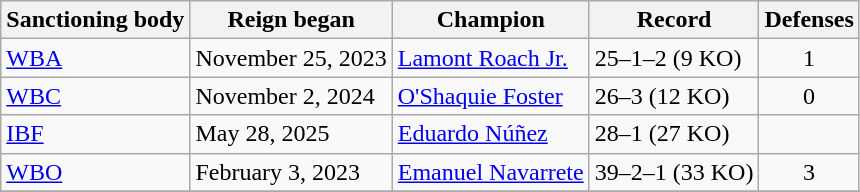<table class="wikitable">
<tr>
<th>Sanctioning body</th>
<th>Reign began</th>
<th>Champion</th>
<th>Record</th>
<th>Defenses</th>
</tr>
<tr>
<td><a href='#'>WBA</a></td>
<td>November 25, 2023</td>
<td><a href='#'>Lamont Roach Jr.</a></td>
<td>25–1–2 (9 KO)</td>
<td align=center>1</td>
</tr>
<tr>
<td><a href='#'>WBC</a></td>
<td>November 2, 2024</td>
<td><a href='#'>O'Shaquie Foster</a></td>
<td>26–3 (12 KO)</td>
<td align=center>0</td>
</tr>
<tr>
<td><a href='#'>IBF</a></td>
<td>May 28, 2025</td>
<td><a href='#'>Eduardo Núñez</a></td>
<td>28–1 (27 KO)</td>
<td align=center></td>
</tr>
<tr>
<td><a href='#'>WBO</a></td>
<td>February 3, 2023</td>
<td><a href='#'>Emanuel Navarrete</a></td>
<td>39–2–1 (33 KO)</td>
<td align=center>3</td>
</tr>
<tr>
</tr>
</table>
